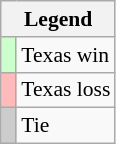<table class="wikitable" style="font-size:90%">
<tr>
<th colspan="2">Legend</th>
</tr>
<tr>
<td bgcolor="#ccffcc"> </td>
<td>Texas win</td>
</tr>
<tr>
<td bgcolor="#ffbbbb"> </td>
<td>Texas loss</td>
</tr>
<tr>
<td bgcolor="#cccccc"> </td>
<td>Tie</td>
</tr>
</table>
